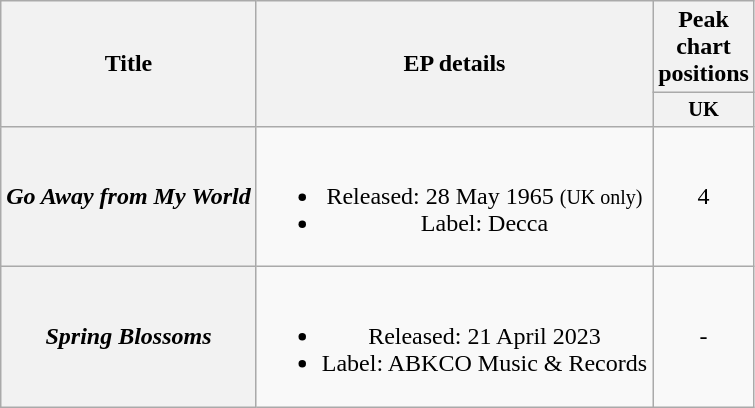<table class="wikitable plainrowheaders" style="text-align:center;">
<tr>
<th rowspan="2">Title</th>
<th rowspan="2">EP details</th>
<th colspan="12">Peak chart positions</th>
</tr>
<tr>
<th style="width:3em;font-size:85%">UK<br></th>
</tr>
<tr>
<th scope="row"><em>Go Away from My World</em></th>
<td><br><ul><li>Released: 28 May 1965 <small>(UK only)</small></li><li>Label: Decca</li></ul></td>
<td align="center">4</td>
</tr>
<tr>
<th scope="row"><em>Spring Blossoms</em></th>
<td><br><ul><li>Released: 21 April 2023</li><li>Label: ABKCO Music & Records</li></ul></td>
<td align="center">-</td>
</tr>
</table>
